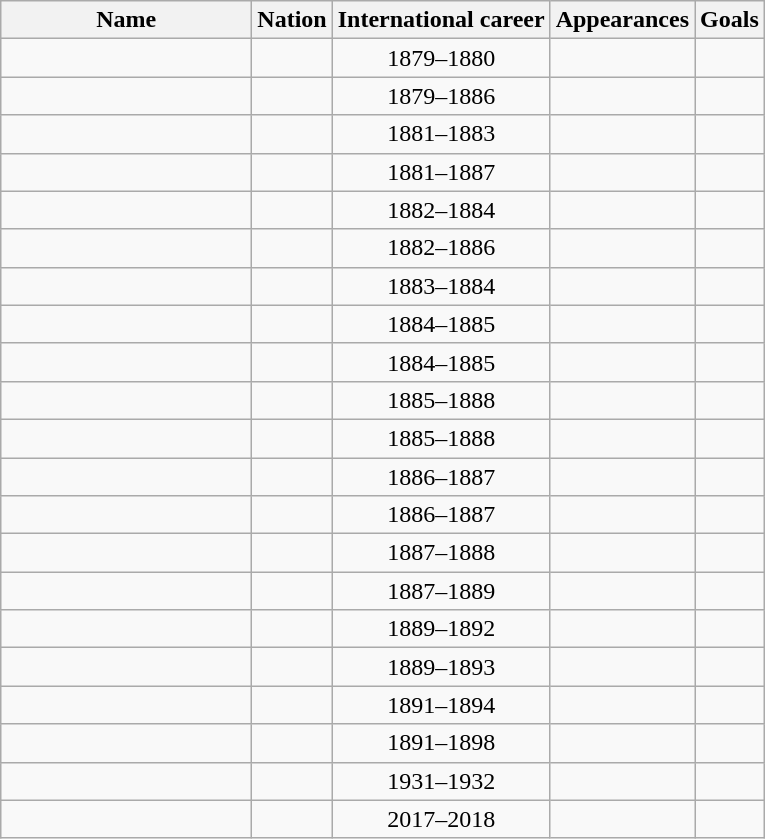<table class="wikitable sortable" style="text-align: center;">
<tr>
<th style="width:10em">Name</th>
<th>Nation</th>
<th>International career</th>
<th>Appearances</th>
<th>Goals</th>
</tr>
<tr>
<td align="left"></td>
<td align="left"></td>
<td>1879–1880</td>
<td></td>
<td></td>
</tr>
<tr>
<td align="left"></td>
<td align="left"></td>
<td>1879–1886</td>
<td></td>
<td></td>
</tr>
<tr>
<td align="left"></td>
<td align="left"></td>
<td>1881–1883</td>
<td></td>
<td></td>
</tr>
<tr>
<td align="left"></td>
<td align="left"></td>
<td>1881–1887</td>
<td></td>
<td></td>
</tr>
<tr>
<td align="left"></td>
<td align="left"></td>
<td>1882–1884</td>
<td></td>
<td></td>
</tr>
<tr>
<td align="left"></td>
<td align="left"></td>
<td>1882–1886</td>
<td></td>
<td></td>
</tr>
<tr>
<td align="left"></td>
<td align="left"></td>
<td>1883–1884</td>
<td></td>
<td></td>
</tr>
<tr>
<td align="left"></td>
<td align="left"></td>
<td>1884–1885</td>
<td></td>
<td></td>
</tr>
<tr>
<td align="left"></td>
<td align="left"></td>
<td>1884–1885</td>
<td></td>
<td></td>
</tr>
<tr>
<td align="left"></td>
<td align="left"></td>
<td>1885–1888</td>
<td></td>
<td></td>
</tr>
<tr>
<td align="left"></td>
<td align="left"></td>
<td>1885–1888</td>
<td></td>
<td></td>
</tr>
<tr>
<td align="left"></td>
<td align="left"></td>
<td>1886–1887</td>
<td></td>
<td></td>
</tr>
<tr>
<td align="left"></td>
<td align="left"></td>
<td>1886–1887</td>
<td></td>
<td></td>
</tr>
<tr>
<td align="left"></td>
<td align="left"></td>
<td>1887–1888</td>
<td></td>
<td></td>
</tr>
<tr>
<td align="left"></td>
<td align="left"></td>
<td>1887–1889</td>
<td></td>
<td></td>
</tr>
<tr>
<td align="left"></td>
<td align="left"></td>
<td>1889–1892</td>
<td></td>
<td></td>
</tr>
<tr>
<td align="left"></td>
<td align="left"></td>
<td>1889–1893</td>
<td></td>
<td></td>
</tr>
<tr>
<td align="left"></td>
<td align="left"></td>
<td>1891–1894</td>
<td></td>
<td></td>
</tr>
<tr>
<td align="left"></td>
<td align="left"></td>
<td>1891–1898</td>
<td></td>
<td></td>
</tr>
<tr>
<td align="left"></td>
<td align="left"></td>
<td>1931–1932</td>
<td></td>
<td></td>
</tr>
<tr>
<td align="left"></td>
<td align="left"></td>
<td>2017–2018</td>
<td></td>
<td></td>
</tr>
</table>
